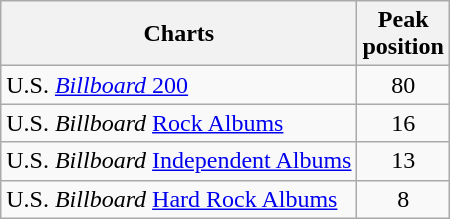<table class="wikitable sortable">
<tr>
<th align="left">Charts</th>
<th align="left">Peak<br>position</th>
</tr>
<tr>
<td>U.S. <a href='#'><em>Billboard</em> 200</a></td>
<td style="text-align:center;">80</td>
</tr>
<tr>
<td>U.S. <em>Billboard</em> <a href='#'>Rock Albums</a></td>
<td style="text-align:center;">16</td>
</tr>
<tr>
<td>U.S. <em>Billboard</em> <a href='#'>Independent Albums</a></td>
<td style="text-align:center;">13</td>
</tr>
<tr>
<td>U.S. <em>Billboard</em> <a href='#'>Hard Rock Albums</a></td>
<td style="text-align:center;">8</td>
</tr>
</table>
